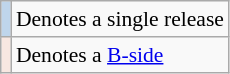<table class="wikitable" style="font-size:90%;">
<tr>
<td style="background-color:#BFD5EB"></td>
<td>Denotes a single release</td>
</tr>
<tr>
<td style="background-color:#F8E7E1"></td>
<td>Denotes a <a href='#'>B-side</a></td>
</tr>
</table>
